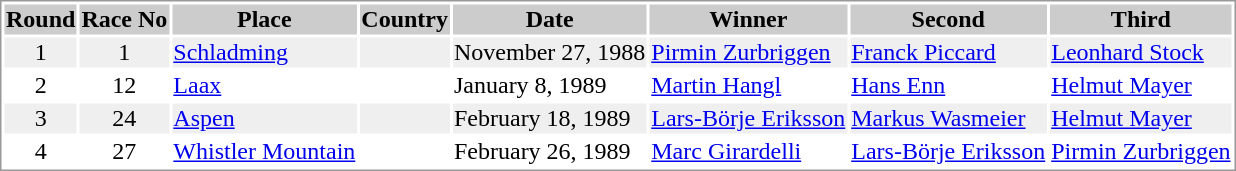<table border="0" style="border: 1px solid #999; background-color:#FFFFFF; text-align:center">
<tr align="center" bgcolor="#CCCCCC">
<th>Round</th>
<th>Race No</th>
<th>Place</th>
<th>Country</th>
<th>Date</th>
<th>Winner</th>
<th>Second</th>
<th>Third</th>
</tr>
<tr bgcolor="#EFEFEF">
<td>1</td>
<td>1</td>
<td align="left"><a href='#'>Schladming</a></td>
<td align="left"></td>
<td align="left">November 27, 1988</td>
<td align="left"> <a href='#'>Pirmin Zurbriggen</a></td>
<td align="left"> <a href='#'>Franck Piccard</a></td>
<td align="left"> <a href='#'>Leonhard Stock</a></td>
</tr>
<tr>
<td>2</td>
<td>12</td>
<td align="left"><a href='#'>Laax</a></td>
<td align="left"></td>
<td align="left">January 8, 1989</td>
<td align="left"> <a href='#'>Martin Hangl</a></td>
<td align="left"> <a href='#'>Hans Enn</a></td>
<td align="left"> <a href='#'>Helmut Mayer</a></td>
</tr>
<tr bgcolor="#EFEFEF">
<td>3</td>
<td>24</td>
<td align="left"><a href='#'>Aspen</a></td>
<td align="left"></td>
<td align="left">February 18, 1989</td>
<td align="left"> <a href='#'>Lars-Börje Eriksson</a></td>
<td align="left"> <a href='#'>Markus Wasmeier</a></td>
<td align="left"> <a href='#'>Helmut Mayer</a></td>
</tr>
<tr>
<td>4</td>
<td>27</td>
<td align="left"><a href='#'>Whistler Mountain</a></td>
<td align="left"></td>
<td align="left">February 26, 1989</td>
<td align="left"> <a href='#'>Marc Girardelli</a></td>
<td align="left"> <a href='#'>Lars-Börje Eriksson</a></td>
<td align="left"> <a href='#'>Pirmin Zurbriggen</a></td>
</tr>
</table>
